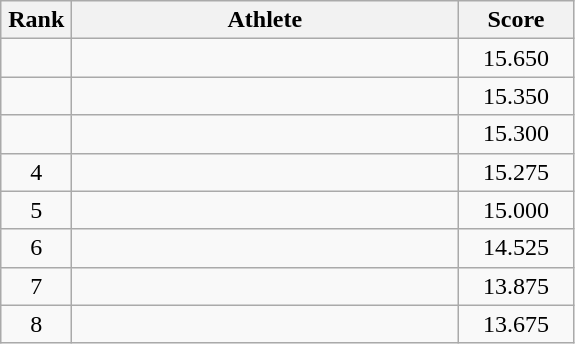<table class=wikitable style="text-align:center">
<tr>
<th width=40>Rank</th>
<th width=250>Athlete</th>
<th width=70>Score</th>
</tr>
<tr>
<td></td>
<td align=left></td>
<td>15.650</td>
</tr>
<tr>
<td></td>
<td align=left></td>
<td>15.350</td>
</tr>
<tr>
<td></td>
<td align=left></td>
<td>15.300</td>
</tr>
<tr>
<td>4</td>
<td align=left></td>
<td>15.275</td>
</tr>
<tr>
<td>5</td>
<td align=left></td>
<td>15.000</td>
</tr>
<tr>
<td>6</td>
<td align=left></td>
<td>14.525</td>
</tr>
<tr>
<td>7</td>
<td align=left></td>
<td>13.875</td>
</tr>
<tr>
<td>8</td>
<td align=left></td>
<td>13.675</td>
</tr>
</table>
